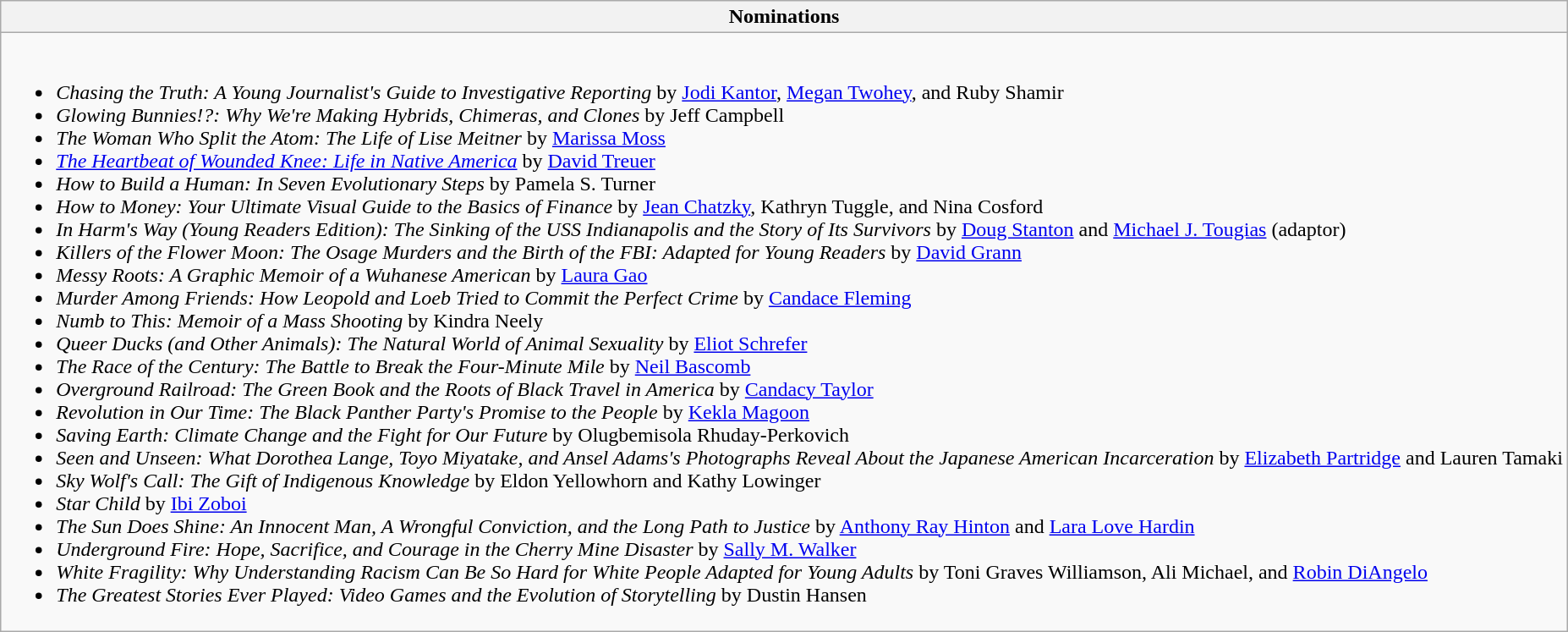<table class="wikitable mw-collapsible mw-collapsed">
<tr>
<th><strong>Nominations</strong> </th>
</tr>
<tr>
<td><br><ul><li><em>Chasing the Truth: A Young Journalist's Guide to Investigative Reporting</em> by <a href='#'>Jodi Kantor</a>, <a href='#'>Megan Twohey</a>, and Ruby Shamir</li><li><em>Glowing Bunnies!?: Why We're Making Hybrids, Chimeras, and Clones</em> by Jeff Campbell</li><li><em>The Woman Who Split the Atom: The Life of Lise Meitner</em> by <a href='#'>Marissa Moss</a></li><li><em><a href='#'>The Heartbeat of Wounded Knee: Life in Native America</a></em> by <a href='#'>David Treuer</a></li><li><em>How to Build a Human: In Seven Evolutionary Steps</em> by Pamela S. Turner</li><li><em>How to Money: Your Ultimate Visual Guide to the Basics of Finance</em> by <a href='#'>Jean Chatzky</a>, Kathryn Tuggle, and Nina Cosford</li><li><em>In Harm's Way (Young Readers Edition): The Sinking of the USS Indianapolis and the Story of Its Survivors</em> by <a href='#'>Doug Stanton</a> and <a href='#'>Michael J. Tougias</a> (adaptor)</li><li><em>Killers of the Flower Moon: The Osage Murders and the Birth of the FBI: Adapted for Young Readers</em> by <a href='#'>David Grann</a></li><li><em>Messy Roots: A Graphic Memoir of a Wuhanese American</em> by <a href='#'>Laura Gao</a></li><li><em>Murder Among Friends: How Leopold and Loeb Tried to Commit the Perfect Crime</em> by <a href='#'>Candace Fleming</a></li><li><em>Numb to This: Memoir of a Mass Shooting</em> by Kindra Neely</li><li><em>Queer Ducks (and Other Animals): The Natural World of Animal Sexuality</em> by <a href='#'>Eliot Schrefer</a></li><li><em>The Race of the Century: The Battle to Break the Four-Minute Mile</em> by <a href='#'>Neil Bascomb</a></li><li><em>Overground Railroad: The Green Book and the Roots of Black Travel in America</em> by <a href='#'>Candacy Taylor</a></li><li><em>Revolution in Our Time: The Black Panther Party's Promise to the People</em> by <a href='#'>Kekla Magoon</a></li><li><em>Saving Earth: Climate Change and the Fight for Our Future</em> by Olugbemisola Rhuday-Perkovich</li><li><em>Seen and Unseen: What Dorothea Lange, Toyo Miyatake, and Ansel Adams's Photographs Reveal About the Japanese American Incarceration</em> by <a href='#'>Elizabeth Partridge</a> and Lauren Tamaki</li><li><em>Sky Wolf's Call: The Gift of Indigenous Knowledge</em> by Eldon Yellowhorn and Kathy Lowinger</li><li><em>Star Child</em> by <a href='#'>Ibi Zoboi</a></li><li><em>The Sun Does Shine: An Innocent Man, A Wrongful Conviction, and the Long Path to Justice</em> by <a href='#'>Anthony Ray Hinton</a> and <a href='#'>Lara Love Hardin</a></li><li><em>Underground Fire: Hope, Sacrifice, and Courage in the Cherry Mine Disaster</em> by <a href='#'>Sally M. Walker</a></li><li><em>White Fragility: Why Understanding Racism Can Be So Hard for White People Adapted for Young Adults</em> by Toni Graves Williamson, Ali Michael, and <a href='#'>Robin DiAngelo</a></li><li><em>The Greatest Stories Ever Played: Video Games and the Evolution of Storytelling</em> by Dustin Hansen</li></ul></td>
</tr>
</table>
